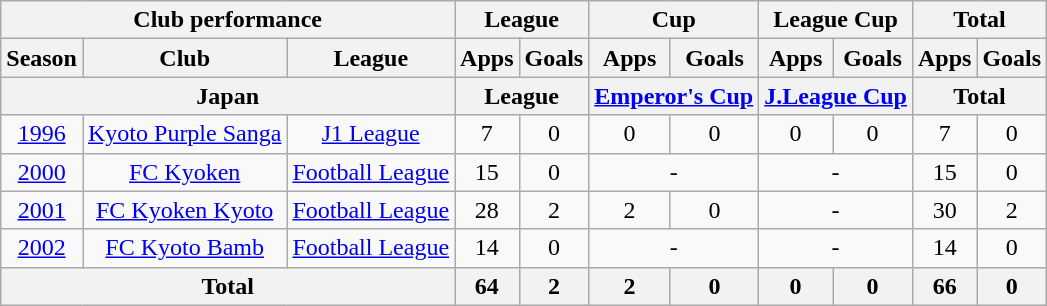<table class="wikitable" style="text-align:center;">
<tr>
<th colspan=3>Club performance</th>
<th colspan=2>League</th>
<th colspan=2>Cup</th>
<th colspan=2>League Cup</th>
<th colspan=2>Total</th>
</tr>
<tr>
<th>Season</th>
<th>Club</th>
<th>League</th>
<th>Apps</th>
<th>Goals</th>
<th>Apps</th>
<th>Goals</th>
<th>Apps</th>
<th>Goals</th>
<th>Apps</th>
<th>Goals</th>
</tr>
<tr>
<th colspan=3>Japan</th>
<th colspan=2>League</th>
<th colspan=2><a href='#'>Emperor's Cup</a></th>
<th colspan=2><a href='#'>J.League Cup</a></th>
<th colspan=2>Total</th>
</tr>
<tr>
<td><a href='#'>1996</a></td>
<td><a href='#'>Kyoto Purple Sanga</a></td>
<td><a href='#'>J1 League</a></td>
<td>7</td>
<td>0</td>
<td>0</td>
<td>0</td>
<td>0</td>
<td>0</td>
<td>7</td>
<td>0</td>
</tr>
<tr>
<td><a href='#'>2000</a></td>
<td><a href='#'>FC Kyoken</a></td>
<td><a href='#'>Football League</a></td>
<td>15</td>
<td>0</td>
<td colspan="2">-</td>
<td colspan="2">-</td>
<td>15</td>
<td>0</td>
</tr>
<tr>
<td><a href='#'>2001</a></td>
<td><a href='#'>FC Kyoken Kyoto</a></td>
<td><a href='#'>Football League</a></td>
<td>28</td>
<td>2</td>
<td>2</td>
<td>0</td>
<td colspan="2">-</td>
<td>30</td>
<td>2</td>
</tr>
<tr>
<td><a href='#'>2002</a></td>
<td><a href='#'>FC Kyoto Bamb</a></td>
<td><a href='#'>Football League</a></td>
<td>14</td>
<td>0</td>
<td colspan="2">-</td>
<td colspan="2">-</td>
<td>14</td>
<td>0</td>
</tr>
<tr>
<th colspan=3>Total</th>
<th>64</th>
<th>2</th>
<th>2</th>
<th>0</th>
<th>0</th>
<th>0</th>
<th>66</th>
<th>0</th>
</tr>
</table>
